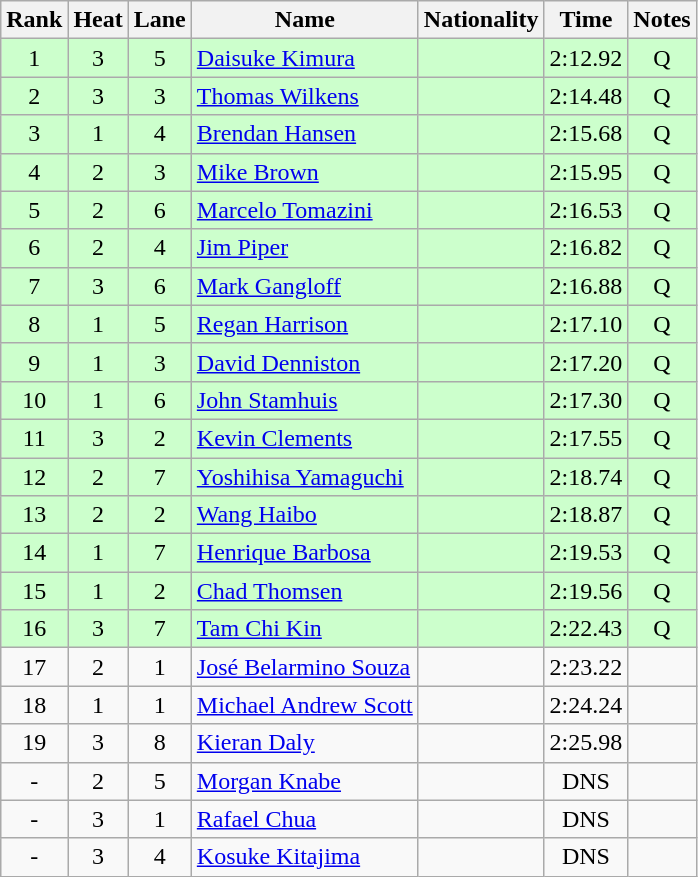<table class="wikitable sortable" style="text-align:center">
<tr>
<th>Rank</th>
<th>Heat</th>
<th>Lane</th>
<th>Name</th>
<th>Nationality</th>
<th>Time</th>
<th>Notes</th>
</tr>
<tr bgcolor=ccffcc>
<td>1</td>
<td>3</td>
<td>5</td>
<td align=left><a href='#'>Daisuke Kimura</a></td>
<td align=left></td>
<td>2:12.92</td>
<td>Q</td>
</tr>
<tr bgcolor=ccffcc>
<td>2</td>
<td>3</td>
<td>3</td>
<td align=left><a href='#'>Thomas Wilkens</a></td>
<td align=left></td>
<td>2:14.48</td>
<td>Q</td>
</tr>
<tr bgcolor=ccffcc>
<td>3</td>
<td>1</td>
<td>4</td>
<td align=left><a href='#'>Brendan Hansen</a></td>
<td align=left></td>
<td>2:15.68</td>
<td>Q</td>
</tr>
<tr bgcolor=ccffcc>
<td>4</td>
<td>2</td>
<td>3</td>
<td align=left><a href='#'>Mike Brown</a></td>
<td align=left></td>
<td>2:15.95</td>
<td>Q</td>
</tr>
<tr bgcolor=ccffcc>
<td>5</td>
<td>2</td>
<td>6</td>
<td align=left><a href='#'>Marcelo Tomazini</a></td>
<td align=left></td>
<td>2:16.53</td>
<td>Q</td>
</tr>
<tr bgcolor=ccffcc>
<td>6</td>
<td>2</td>
<td>4</td>
<td align=left><a href='#'>Jim Piper</a></td>
<td align=left></td>
<td>2:16.82</td>
<td>Q</td>
</tr>
<tr bgcolor=ccffcc>
<td>7</td>
<td>3</td>
<td>6</td>
<td align=left><a href='#'>Mark Gangloff</a></td>
<td align=left></td>
<td>2:16.88</td>
<td>Q</td>
</tr>
<tr bgcolor=ccffcc>
<td>8</td>
<td>1</td>
<td>5</td>
<td align=left><a href='#'>Regan Harrison</a></td>
<td align=left></td>
<td>2:17.10</td>
<td>Q</td>
</tr>
<tr bgcolor=ccffcc>
<td>9</td>
<td>1</td>
<td>3</td>
<td align=left><a href='#'>David Denniston</a></td>
<td align=left></td>
<td>2:17.20</td>
<td>Q</td>
</tr>
<tr bgcolor=ccffcc>
<td>10</td>
<td>1</td>
<td>6</td>
<td align=left><a href='#'>John Stamhuis</a></td>
<td align=left></td>
<td>2:17.30</td>
<td>Q</td>
</tr>
<tr bgcolor=ccffcc>
<td>11</td>
<td>3</td>
<td>2</td>
<td align=left><a href='#'>Kevin Clements</a></td>
<td align=left></td>
<td>2:17.55</td>
<td>Q</td>
</tr>
<tr bgcolor=ccffcc>
<td>12</td>
<td>2</td>
<td>7</td>
<td align=left><a href='#'>Yoshihisa Yamaguchi</a></td>
<td align=left></td>
<td>2:18.74</td>
<td>Q</td>
</tr>
<tr bgcolor=ccffcc>
<td>13</td>
<td>2</td>
<td>2</td>
<td align=left><a href='#'>Wang Haibo</a></td>
<td align=left></td>
<td>2:18.87</td>
<td>Q</td>
</tr>
<tr bgcolor=ccffcc>
<td>14</td>
<td>1</td>
<td>7</td>
<td align=left><a href='#'>Henrique Barbosa</a></td>
<td align=left></td>
<td>2:19.53</td>
<td>Q</td>
</tr>
<tr bgcolor=ccffcc>
<td>15</td>
<td>1</td>
<td>2</td>
<td align=left><a href='#'>Chad Thomsen</a></td>
<td align=left></td>
<td>2:19.56</td>
<td>Q</td>
</tr>
<tr bgcolor=ccffcc>
<td>16</td>
<td>3</td>
<td>7</td>
<td align=left><a href='#'>Tam Chi Kin</a></td>
<td align=left></td>
<td>2:22.43</td>
<td>Q</td>
</tr>
<tr>
<td>17</td>
<td>2</td>
<td>1</td>
<td align=left><a href='#'>José Belarmino Souza</a></td>
<td align=left></td>
<td>2:23.22</td>
<td></td>
</tr>
<tr>
<td>18</td>
<td>1</td>
<td>1</td>
<td align=left><a href='#'>Michael Andrew Scott</a></td>
<td align=left></td>
<td>2:24.24</td>
<td></td>
</tr>
<tr>
<td>19</td>
<td>3</td>
<td>8</td>
<td align=left><a href='#'>Kieran Daly</a></td>
<td align=left></td>
<td>2:25.98</td>
<td></td>
</tr>
<tr>
<td>-</td>
<td>2</td>
<td>5</td>
<td align=left><a href='#'>Morgan Knabe</a></td>
<td align=left></td>
<td>DNS</td>
<td></td>
</tr>
<tr>
<td>-</td>
<td>3</td>
<td>1</td>
<td align=left><a href='#'>Rafael Chua</a></td>
<td align=left></td>
<td>DNS</td>
<td></td>
</tr>
<tr>
<td>-</td>
<td>3</td>
<td>4</td>
<td align=left><a href='#'>Kosuke Kitajima</a></td>
<td align=left></td>
<td>DNS</td>
<td></td>
</tr>
</table>
